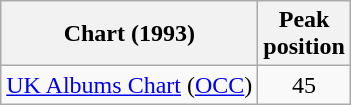<table class="wikitable">
<tr>
<th>Chart (1993)</th>
<th>Peak<br>position</th>
</tr>
<tr>
<td><a href='#'>UK Albums Chart</a> (<a href='#'>OCC</a>)</td>
<td align="center">45</td>
</tr>
</table>
